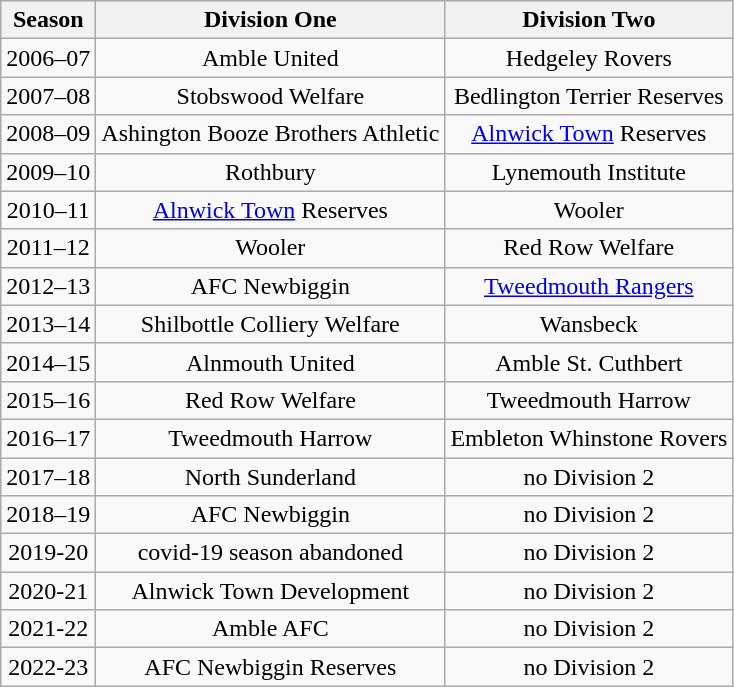<table class="wikitable" style="text-align: center">
<tr>
<th>Season</th>
<th>Division One</th>
<th>Division Two</th>
</tr>
<tr>
<td>2006–07</td>
<td>Amble United</td>
<td>Hedgeley Rovers</td>
</tr>
<tr>
<td>2007–08</td>
<td>Stobswood Welfare</td>
<td>Bedlington Terrier Reserves</td>
</tr>
<tr>
<td>2008–09</td>
<td>Ashington Booze Brothers Athletic</td>
<td><a href='#'>Alnwick Town</a> Reserves</td>
</tr>
<tr>
<td>2009–10</td>
<td>Rothbury</td>
<td>Lynemouth Institute</td>
</tr>
<tr>
<td>2010–11</td>
<td><a href='#'>Alnwick Town</a> Reserves</td>
<td>Wooler</td>
</tr>
<tr>
<td>2011–12</td>
<td>Wooler</td>
<td>Red Row Welfare</td>
</tr>
<tr>
<td>2012–13</td>
<td>AFC Newbiggin</td>
<td><a href='#'>Tweedmouth Rangers</a></td>
</tr>
<tr>
<td>2013–14</td>
<td>Shilbottle Colliery Welfare</td>
<td>Wansbeck</td>
</tr>
<tr>
<td>2014–15</td>
<td>Alnmouth United</td>
<td>Amble St. Cuthbert</td>
</tr>
<tr>
<td>2015–16</td>
<td>Red Row Welfare</td>
<td>Tweedmouth Harrow</td>
</tr>
<tr>
<td>2016–17</td>
<td>Tweedmouth Harrow</td>
<td>Embleton Whinstone Rovers</td>
</tr>
<tr>
<td>2017–18</td>
<td>North Sunderland</td>
<td>no Division 2</td>
</tr>
<tr>
<td>2018–19</td>
<td>AFC Newbiggin</td>
<td>no Division 2</td>
</tr>
<tr>
<td>2019-20</td>
<td>covid-19 season abandoned</td>
<td>no Division 2</td>
</tr>
<tr>
<td>2020-21</td>
<td>Alnwick Town Development</td>
<td>no Division 2</td>
</tr>
<tr>
<td>2021-22</td>
<td>Amble AFC</td>
<td>no Division 2</td>
</tr>
<tr>
<td>2022-23</td>
<td>AFC Newbiggin Reserves</td>
<td>no Division 2</td>
</tr>
</table>
